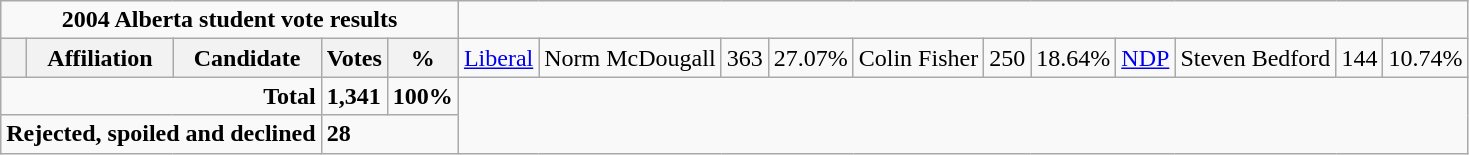<table class="wikitable">
<tr>
<td colspan=5 align="center"><strong>2004 Alberta student vote results</strong></td>
</tr>
<tr>
<th style="width: 10px;"></th>
<th>Affiliation</th>
<th>Candidate</th>
<th>Votes</th>
<th>%<br>
</th>
<td><a href='#'>Liberal</a></td>
<td>Norm McDougall</td>
<td>363</td>
<td>27.07%<br></td>
<td>Colin Fisher</td>
<td>250</td>
<td>18.64%<br>
</td>
<td><a href='#'>NDP</a></td>
<td>Steven Bedford</td>
<td>144</td>
<td>10.74%</td>
</tr>
<tr>
<td colspan=3 align="right"><strong>Total</strong></td>
<td><strong>1,341</strong></td>
<td><strong>100%</strong></td>
</tr>
<tr>
<td colspan=3 align="right"><strong>Rejected, spoiled and declined</strong></td>
<td colspan=2><strong>28</strong></td>
</tr>
</table>
